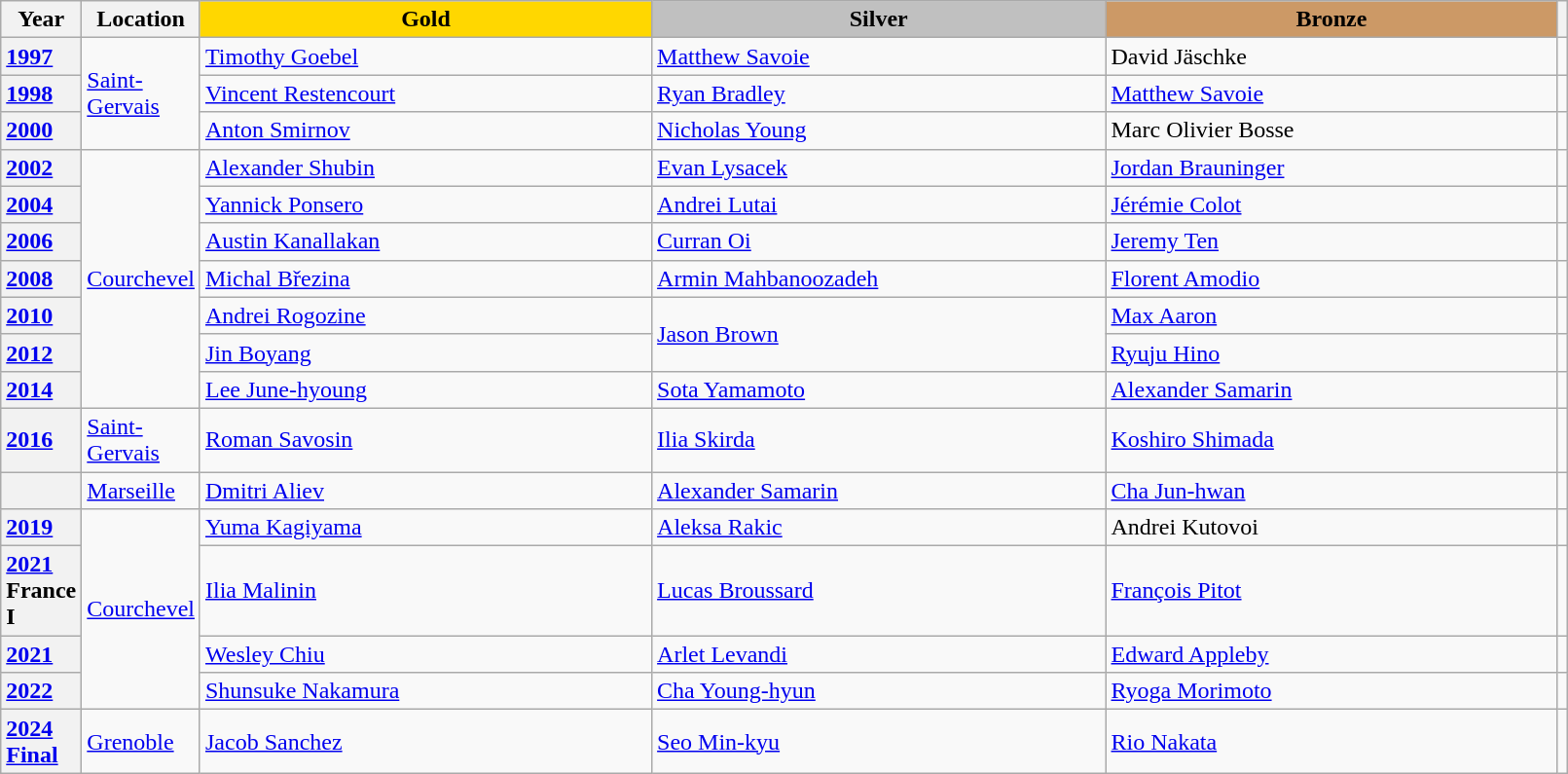<table class="wikitable unsortable" style="text-align:left; width:85%">
<tr>
<th scope="col" style="text-align:center">Year</th>
<th scope="col" style="text-align:center">Location</th>
<td scope="col" style="text-align:center; width:30%; background:gold"><strong>Gold</strong></td>
<td scope="col" style="text-align:center; width:30%; background:silver"><strong>Silver</strong></td>
<td scope="col" style="text-align:center; width:30%; background:#c96"><strong>Bronze</strong></td>
<th scope="col" style="text-align:center"></th>
</tr>
<tr>
<th scope="row" style="text-align:left"><a href='#'>1997</a></th>
<td rowspan="3"><a href='#'>Saint-Gervais</a></td>
<td> <a href='#'>Timothy Goebel</a></td>
<td> <a href='#'>Matthew Savoie</a></td>
<td> David Jäschke</td>
<td></td>
</tr>
<tr>
<th scope="row" style="text-align:left"><a href='#'>1998</a></th>
<td> <a href='#'>Vincent Restencourt</a></td>
<td> <a href='#'>Ryan Bradley</a></td>
<td> <a href='#'>Matthew Savoie</a></td>
<td></td>
</tr>
<tr>
<th scope="row" style="text-align:left"><a href='#'>2000</a></th>
<td> <a href='#'>Anton Smirnov</a></td>
<td> <a href='#'>Nicholas Young</a></td>
<td> Marc Olivier Bosse</td>
<td></td>
</tr>
<tr>
<th scope="row" style="text-align:left"><a href='#'>2002</a></th>
<td rowspan="7"><a href='#'>Courchevel</a></td>
<td> <a href='#'>Alexander Shubin</a></td>
<td> <a href='#'>Evan Lysacek</a></td>
<td> <a href='#'>Jordan Brauninger</a></td>
<td></td>
</tr>
<tr>
<th scope="row" style="text-align:left"><a href='#'>2004</a></th>
<td> <a href='#'>Yannick Ponsero</a></td>
<td> <a href='#'>Andrei Lutai</a></td>
<td> <a href='#'>Jérémie Colot</a></td>
<td></td>
</tr>
<tr>
<th scope="row" style="text-align:left"><a href='#'>2006</a></th>
<td> <a href='#'>Austin Kanallakan</a></td>
<td> <a href='#'>Curran Oi</a></td>
<td> <a href='#'>Jeremy Ten</a></td>
<td></td>
</tr>
<tr>
<th scope="row" style="text-align:left"><a href='#'>2008</a></th>
<td> <a href='#'>Michal Březina</a></td>
<td> <a href='#'>Armin Mahbanoozadeh</a></td>
<td> <a href='#'>Florent Amodio</a></td>
<td></td>
</tr>
<tr>
<th scope="row" style="text-align:left"><a href='#'>2010</a></th>
<td> <a href='#'>Andrei Rogozine</a></td>
<td rowspan="2"> <a href='#'>Jason Brown</a></td>
<td> <a href='#'>Max Aaron</a></td>
<td></td>
</tr>
<tr>
<th scope="row" style="text-align:left"><a href='#'>2012</a></th>
<td> <a href='#'>Jin Boyang</a></td>
<td> <a href='#'>Ryuju Hino</a></td>
<td></td>
</tr>
<tr>
<th scope="row" style="text-align:left"><a href='#'>2014</a></th>
<td> <a href='#'>Lee June-hyoung</a></td>
<td> <a href='#'>Sota Yamamoto</a></td>
<td> <a href='#'>Alexander Samarin</a></td>
<td></td>
</tr>
<tr>
<th scope="row" style="text-align:left"><a href='#'>2016</a></th>
<td><a href='#'>Saint-Gervais</a></td>
<td> <a href='#'>Roman Savosin</a></td>
<td> <a href='#'>Ilia Skirda</a></td>
<td> <a href='#'>Koshiro Shimada</a></td>
<td></td>
</tr>
<tr>
<th scope="row" style="text-align:left"></th>
<td><a href='#'>Marseille</a></td>
<td> <a href='#'>Dmitri Aliev</a></td>
<td> <a href='#'>Alexander Samarin</a></td>
<td> <a href='#'>Cha Jun-hwan</a></td>
<td></td>
</tr>
<tr>
<th scope="row" style="text-align:left"><a href='#'>2019</a></th>
<td rowspan="4"><a href='#'>Courchevel</a></td>
<td> <a href='#'>Yuma Kagiyama</a></td>
<td> <a href='#'>Aleksa Rakic</a></td>
<td> Andrei Kutovoi</td>
<td></td>
</tr>
<tr>
<th scope="row" style="text-align:left"><a href='#'>2021</a><br>France I</th>
<td> <a href='#'>Ilia Malinin</a></td>
<td> <a href='#'>Lucas Broussard</a></td>
<td> <a href='#'>François Pitot</a></td>
<td></td>
</tr>
<tr>
<th scope="row" style="text-align:left"><a href='#'>2021</a><br></th>
<td> <a href='#'>Wesley Chiu</a></td>
<td> <a href='#'>Arlet Levandi</a></td>
<td> <a href='#'>Edward Appleby</a></td>
<td></td>
</tr>
<tr>
<th scope="row" style="text-align:left"><a href='#'>2022</a></th>
<td> <a href='#'>Shunsuke Nakamura</a></td>
<td> <a href='#'>Cha Young-hyun</a></td>
<td> <a href='#'>Ryoga Morimoto</a></td>
<td></td>
</tr>
<tr>
<th scope="row" style="text-align:left"><a href='#'>2024 Final</a></th>
<td><a href='#'>Grenoble</a></td>
<td> <a href='#'>Jacob Sanchez</a></td>
<td> <a href='#'>Seo Min-kyu</a></td>
<td> <a href='#'>Rio Nakata</a></td>
<td></td>
</tr>
</table>
